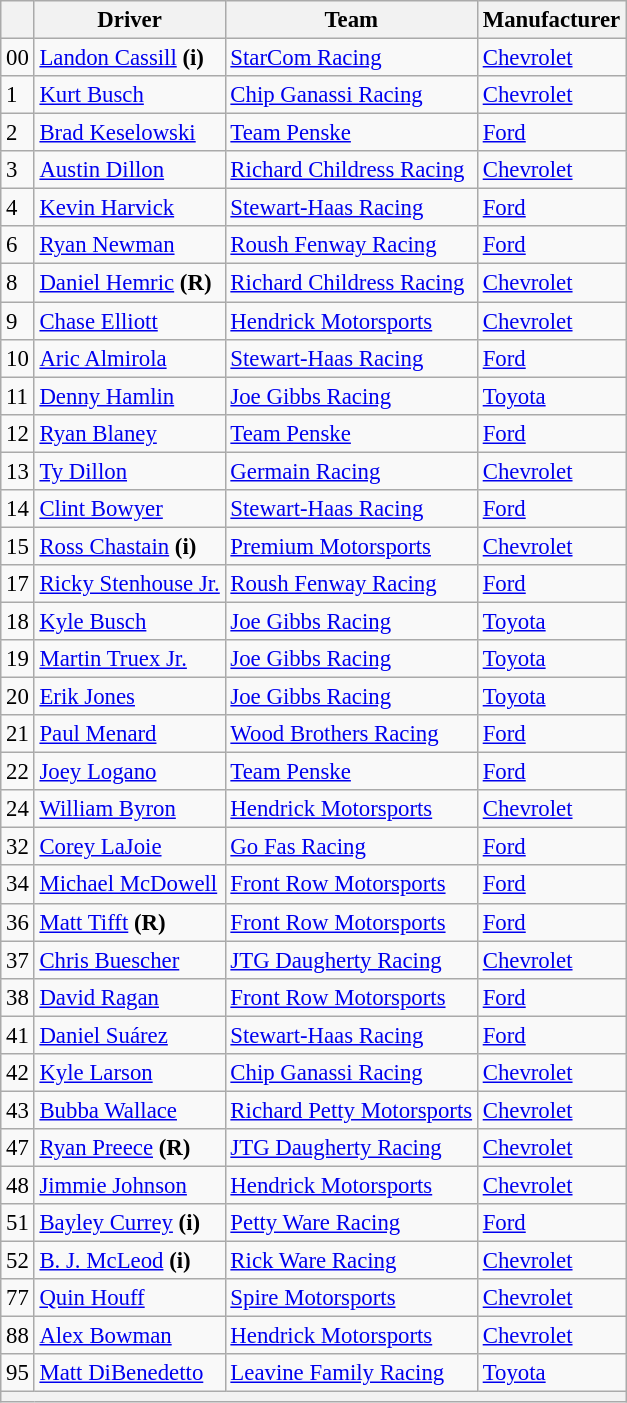<table class="wikitable" style="font-size:95%">
<tr>
<th></th>
<th>Driver</th>
<th>Team</th>
<th>Manufacturer</th>
</tr>
<tr>
<td>00</td>
<td><a href='#'>Landon Cassill</a> <strong>(i)</strong></td>
<td><a href='#'>StarCom Racing</a></td>
<td><a href='#'>Chevrolet</a></td>
</tr>
<tr>
<td>1</td>
<td><a href='#'>Kurt Busch</a></td>
<td><a href='#'>Chip Ganassi Racing</a></td>
<td><a href='#'>Chevrolet</a></td>
</tr>
<tr>
<td>2</td>
<td><a href='#'>Brad Keselowski</a></td>
<td><a href='#'>Team Penske</a></td>
<td><a href='#'>Ford</a></td>
</tr>
<tr>
<td>3</td>
<td><a href='#'>Austin Dillon</a></td>
<td><a href='#'>Richard Childress Racing</a></td>
<td><a href='#'>Chevrolet</a></td>
</tr>
<tr>
<td>4</td>
<td><a href='#'>Kevin Harvick</a></td>
<td><a href='#'>Stewart-Haas Racing</a></td>
<td><a href='#'>Ford</a></td>
</tr>
<tr>
<td>6</td>
<td><a href='#'>Ryan Newman</a></td>
<td><a href='#'>Roush Fenway Racing</a></td>
<td><a href='#'>Ford</a></td>
</tr>
<tr>
<td>8</td>
<td><a href='#'>Daniel Hemric</a> <strong>(R)</strong></td>
<td><a href='#'>Richard Childress Racing</a></td>
<td><a href='#'>Chevrolet</a></td>
</tr>
<tr>
<td>9</td>
<td><a href='#'>Chase Elliott</a></td>
<td><a href='#'>Hendrick Motorsports</a></td>
<td><a href='#'>Chevrolet</a></td>
</tr>
<tr>
<td>10</td>
<td><a href='#'>Aric Almirola</a></td>
<td><a href='#'>Stewart-Haas Racing</a></td>
<td><a href='#'>Ford</a></td>
</tr>
<tr>
<td>11</td>
<td><a href='#'>Denny Hamlin</a></td>
<td><a href='#'>Joe Gibbs Racing</a></td>
<td><a href='#'>Toyota</a></td>
</tr>
<tr>
<td>12</td>
<td><a href='#'>Ryan Blaney</a></td>
<td><a href='#'>Team Penske</a></td>
<td><a href='#'>Ford</a></td>
</tr>
<tr>
<td>13</td>
<td><a href='#'>Ty Dillon</a></td>
<td><a href='#'>Germain Racing</a></td>
<td><a href='#'>Chevrolet</a></td>
</tr>
<tr>
<td>14</td>
<td><a href='#'>Clint Bowyer</a></td>
<td><a href='#'>Stewart-Haas Racing</a></td>
<td><a href='#'>Ford</a></td>
</tr>
<tr>
<td>15</td>
<td><a href='#'>Ross Chastain</a> <strong>(i)</strong></td>
<td><a href='#'>Premium Motorsports</a></td>
<td><a href='#'>Chevrolet</a></td>
</tr>
<tr>
<td>17</td>
<td><a href='#'>Ricky Stenhouse Jr.</a></td>
<td><a href='#'>Roush Fenway Racing</a></td>
<td><a href='#'>Ford</a></td>
</tr>
<tr>
<td>18</td>
<td><a href='#'>Kyle Busch</a></td>
<td><a href='#'>Joe Gibbs Racing</a></td>
<td><a href='#'>Toyota</a></td>
</tr>
<tr>
<td>19</td>
<td><a href='#'>Martin Truex Jr.</a></td>
<td><a href='#'>Joe Gibbs Racing</a></td>
<td><a href='#'>Toyota</a></td>
</tr>
<tr>
<td>20</td>
<td><a href='#'>Erik Jones</a></td>
<td><a href='#'>Joe Gibbs Racing</a></td>
<td><a href='#'>Toyota</a></td>
</tr>
<tr>
<td>21</td>
<td><a href='#'>Paul Menard</a></td>
<td><a href='#'>Wood Brothers Racing</a></td>
<td><a href='#'>Ford</a></td>
</tr>
<tr>
<td>22</td>
<td><a href='#'>Joey Logano</a></td>
<td><a href='#'>Team Penske</a></td>
<td><a href='#'>Ford</a></td>
</tr>
<tr>
<td>24</td>
<td><a href='#'>William Byron</a></td>
<td><a href='#'>Hendrick Motorsports</a></td>
<td><a href='#'>Chevrolet</a></td>
</tr>
<tr>
<td>32</td>
<td><a href='#'>Corey LaJoie</a></td>
<td><a href='#'>Go Fas Racing</a></td>
<td><a href='#'>Ford</a></td>
</tr>
<tr>
<td>34</td>
<td><a href='#'>Michael McDowell</a></td>
<td><a href='#'>Front Row Motorsports</a></td>
<td><a href='#'>Ford</a></td>
</tr>
<tr>
<td>36</td>
<td><a href='#'>Matt Tifft</a> <strong>(R)</strong></td>
<td><a href='#'>Front Row Motorsports</a></td>
<td><a href='#'>Ford</a></td>
</tr>
<tr>
<td>37</td>
<td><a href='#'>Chris Buescher</a></td>
<td><a href='#'>JTG Daugherty Racing</a></td>
<td><a href='#'>Chevrolet</a></td>
</tr>
<tr>
<td>38</td>
<td><a href='#'>David Ragan</a></td>
<td><a href='#'>Front Row Motorsports</a></td>
<td><a href='#'>Ford</a></td>
</tr>
<tr>
<td>41</td>
<td><a href='#'>Daniel Suárez</a></td>
<td><a href='#'>Stewart-Haas Racing</a></td>
<td><a href='#'>Ford</a></td>
</tr>
<tr>
<td>42</td>
<td><a href='#'>Kyle Larson</a></td>
<td><a href='#'>Chip Ganassi Racing</a></td>
<td><a href='#'>Chevrolet</a></td>
</tr>
<tr>
<td>43</td>
<td><a href='#'>Bubba Wallace</a></td>
<td><a href='#'>Richard Petty Motorsports</a></td>
<td><a href='#'>Chevrolet</a></td>
</tr>
<tr>
<td>47</td>
<td><a href='#'>Ryan Preece</a> <strong>(R)</strong></td>
<td><a href='#'>JTG Daugherty Racing</a></td>
<td><a href='#'>Chevrolet</a></td>
</tr>
<tr>
<td>48</td>
<td><a href='#'>Jimmie Johnson</a></td>
<td><a href='#'>Hendrick Motorsports</a></td>
<td><a href='#'>Chevrolet</a></td>
</tr>
<tr>
<td>51</td>
<td><a href='#'>Bayley Currey</a> <strong>(i)</strong></td>
<td><a href='#'>Petty Ware Racing</a></td>
<td><a href='#'>Ford</a></td>
</tr>
<tr>
<td>52</td>
<td><a href='#'>B. J. McLeod</a> <strong>(i)</strong></td>
<td><a href='#'>Rick Ware Racing</a></td>
<td><a href='#'>Chevrolet</a></td>
</tr>
<tr>
<td>77</td>
<td><a href='#'>Quin Houff</a></td>
<td><a href='#'>Spire Motorsports</a></td>
<td><a href='#'>Chevrolet</a></td>
</tr>
<tr>
<td>88</td>
<td><a href='#'>Alex Bowman</a></td>
<td><a href='#'>Hendrick Motorsports</a></td>
<td><a href='#'>Chevrolet</a></td>
</tr>
<tr>
<td>95</td>
<td><a href='#'>Matt DiBenedetto</a></td>
<td><a href='#'>Leavine Family Racing</a></td>
<td><a href='#'>Toyota</a></td>
</tr>
<tr>
<th colspan="4"></th>
</tr>
</table>
